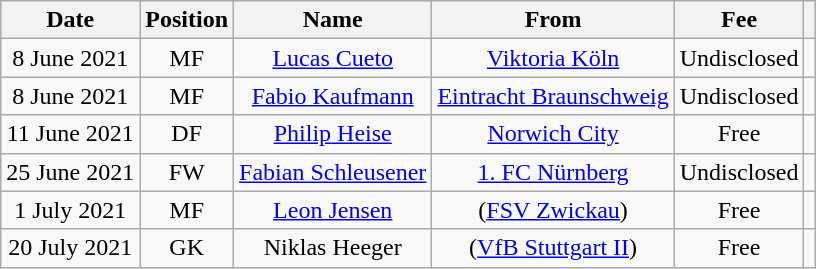<table class="wikitable" style="text-align:center;">
<tr>
<th>Date</th>
<th>Position</th>
<th>Name</th>
<th>From</th>
<th>Fee</th>
<th></th>
</tr>
<tr>
<td>8 June 2021</td>
<td>MF</td>
<td><a href='#'>Lucas Cueto</a></td>
<td><a href='#'>Viktoria Köln</a></td>
<td>Undisclosed</td>
<td></td>
</tr>
<tr>
<td>8 June 2021</td>
<td>MF</td>
<td><a href='#'>Fabio Kaufmann</a></td>
<td><a href='#'>Eintracht Braunschweig</a></td>
<td>Undisclosed</td>
<td></td>
</tr>
<tr>
<td>11 June 2021</td>
<td>DF</td>
<td><a href='#'>Philip Heise</a></td>
<td><a href='#'>Norwich City</a></td>
<td>Free</td>
<td></td>
</tr>
<tr>
<td>25 June 2021</td>
<td>FW</td>
<td><a href='#'>Fabian Schleusener</a></td>
<td><a href='#'>1. FC Nürnberg</a></td>
<td>Undisclosed</td>
<td></td>
</tr>
<tr>
<td>1 July 2021</td>
<td>MF</td>
<td><a href='#'>Leon Jensen</a></td>
<td>(<a href='#'>FSV Zwickau</a>)</td>
<td>Free</td>
<td></td>
</tr>
<tr>
<td>20 July 2021</td>
<td>GK</td>
<td>Niklas Heeger</td>
<td>(<a href='#'>VfB Stuttgart II</a>)</td>
<td>Free</td>
<td></td>
</tr>
</table>
